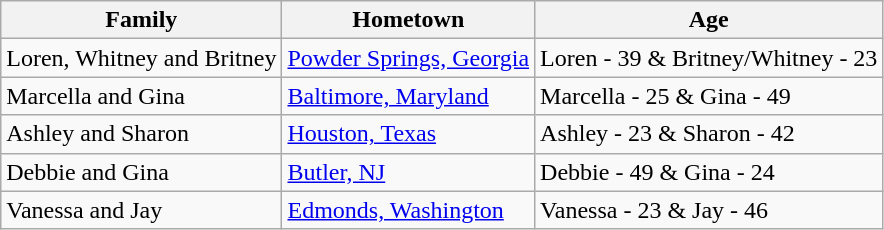<table class="wikitable">
<tr>
<th>Family</th>
<th>Hometown</th>
<th>Age</th>
</tr>
<tr>
<td>Loren, Whitney and Britney</td>
<td><a href='#'>Powder Springs, Georgia</a></td>
<td>Loren - 39 & Britney/Whitney - 23</td>
</tr>
<tr>
<td>Marcella and Gina</td>
<td><a href='#'>Baltimore, Maryland</a></td>
<td>Marcella - 25 & Gina - 49</td>
</tr>
<tr>
<td>Ashley and Sharon</td>
<td><a href='#'>Houston, Texas</a></td>
<td>Ashley - 23 & Sharon - 42</td>
</tr>
<tr>
<td>Debbie and Gina</td>
<td><a href='#'>Butler, NJ</a></td>
<td>Debbie - 49 & Gina - 24</td>
</tr>
<tr>
<td>Vanessa and Jay</td>
<td><a href='#'>Edmonds, Washington</a></td>
<td>Vanessa - 23 & Jay - 46</td>
</tr>
</table>
